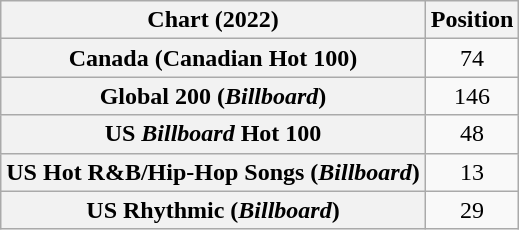<table class="wikitable sortable plainrowheaders" style="text-align:center">
<tr>
<th scope="col">Chart (2022)</th>
<th scope="col">Position</th>
</tr>
<tr>
<th scope="row">Canada (Canadian Hot 100)</th>
<td>74</td>
</tr>
<tr>
<th scope="row">Global 200 (<em>Billboard</em>)</th>
<td>146</td>
</tr>
<tr>
<th scope="row">US <em>Billboard</em> Hot 100</th>
<td>48</td>
</tr>
<tr>
<th scope="row">US Hot R&B/Hip-Hop Songs (<em>Billboard</em>)</th>
<td>13</td>
</tr>
<tr>
<th scope="row">US Rhythmic (<em>Billboard</em>)</th>
<td>29</td>
</tr>
</table>
